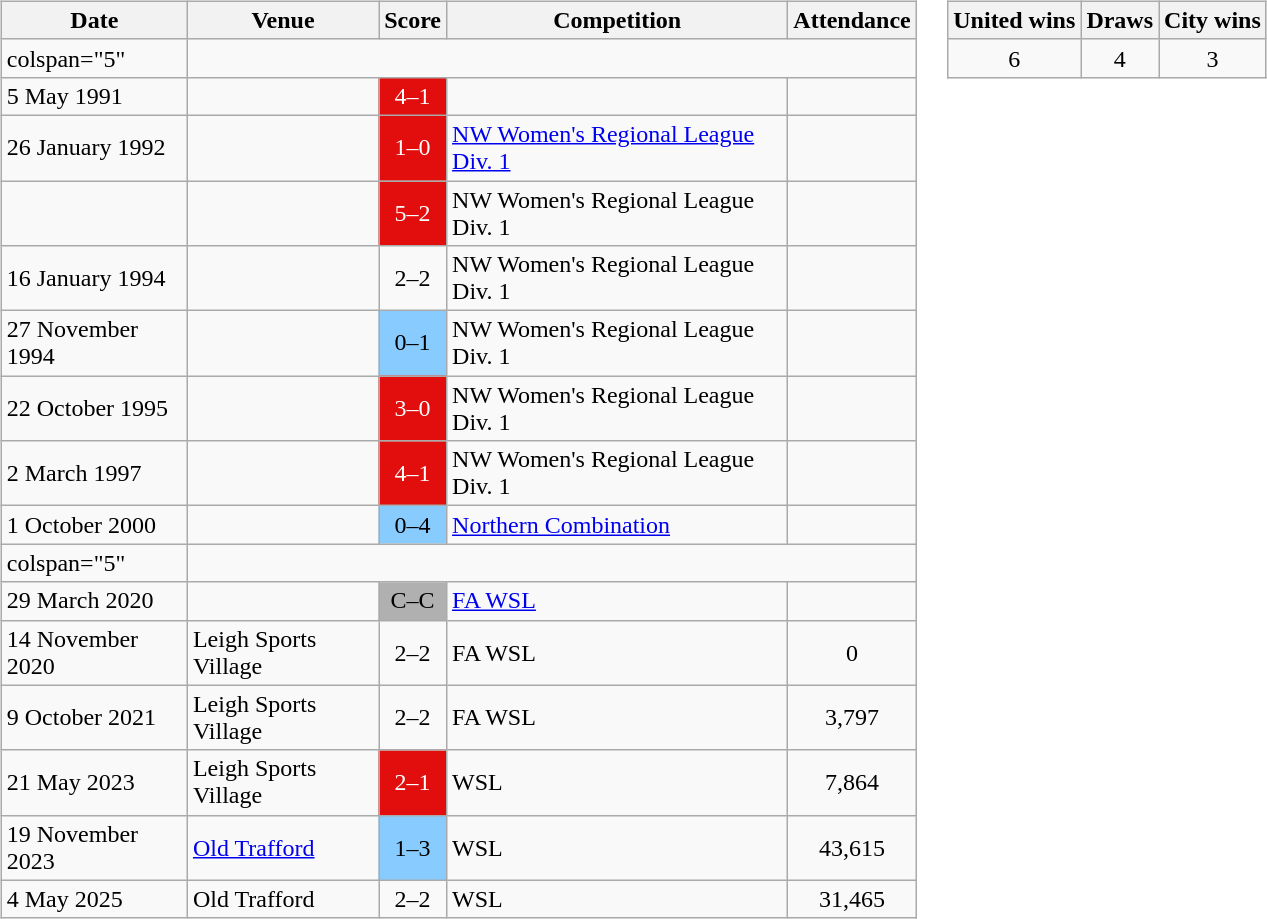<table>
<tr>
<td valign="top" width=33%><br><table class="wikitable">
<tr>
<th>Date</th>
<th>Venue</th>
<th>Score</th>
<th>Competition</th>
<th>Attendance</th>
</tr>
<tr>
<td>colspan="5"</td>
</tr>
<tr>
<td>5 May 1991</td>
<td></td>
<td align="center" style="background:#E20E0E; color:#FFFFFF">4–1</td>
<td></td>
<td></td>
</tr>
<tr>
<td>26 January 1992</td>
<td></td>
<td align="center" style="background:#E20E0E; color:#FFFFFF">1–0</td>
<td><a href='#'>NW Women's Regional League Div. 1</a></td>
<td></td>
</tr>
<tr>
<td></td>
<td></td>
<td align="center" style="background:#E20E0E; color:#FFFFFF">5–2</td>
<td>NW Women's Regional League Div. 1</td>
<td></td>
</tr>
<tr>
<td>16 January 1994</td>
<td></td>
<td align="center">2–2</td>
<td>NW Women's Regional League Div. 1</td>
<td></td>
</tr>
<tr>
<td>27 November 1994</td>
<td></td>
<td align="center" style="background:#88CCFF">0–1</td>
<td>NW Women's Regional League Div. 1</td>
<td></td>
</tr>
<tr>
<td>22 October 1995</td>
<td></td>
<td align="center" style="background:#E20E0E; color:#FFFFFF">3–0</td>
<td>NW Women's Regional League Div. 1</td>
<td></td>
</tr>
<tr>
<td>2 March 1997</td>
<td></td>
<td align="center" style="background:#E20E0E; color:#FFFFFF">4–1</td>
<td>NW Women's Regional League Div. 1</td>
<td></td>
</tr>
<tr>
<td>1 October 2000</td>
<td></td>
<td align="center" style="background:#88CCFF">0–4</td>
<td><a href='#'>Northern Combination</a></td>
<td></td>
</tr>
<tr>
<td>colspan="5"</td>
</tr>
<tr>
<td>29 March 2020</td>
<td></td>
<td align="center" style="background:#B0B0B0">C–C</td>
<td><a href='#'>FA WSL</a></td>
<td></td>
</tr>
<tr>
<td>14 November 2020</td>
<td>Leigh Sports Village</td>
<td align="center">2–2</td>
<td>FA WSL</td>
<td align="center">0</td>
</tr>
<tr>
<td>9 October 2021</td>
<td>Leigh Sports Village</td>
<td align="center">2–2</td>
<td>FA WSL</td>
<td align="center">3,797</td>
</tr>
<tr>
<td>21 May 2023</td>
<td>Leigh Sports Village</td>
<td align="center" style="background:#E20E0E; color:#FFFFFF">2–1</td>
<td>WSL</td>
<td align="center">7,864</td>
</tr>
<tr>
<td>19 November 2023</td>
<td><a href='#'>Old Trafford</a></td>
<td align="center" style="background:#88CCFF">1–3</td>
<td>WSL</td>
<td align="center">43,615</td>
</tr>
<tr>
<td>4 May 2025</td>
<td>Old Trafford</td>
<td align=center>2–2</td>
<td>WSL</td>
<td align=center>31,465</td>
</tr>
</table>
</td>
<td valign="top" width=33%><br><table class="wikitable" style="text-align:center">
<tr>
<th>United wins</th>
<th>Draws</th>
<th>City wins</th>
</tr>
<tr>
<td>6</td>
<td>4</td>
<td>3</td>
</tr>
</table>
</td>
</tr>
</table>
